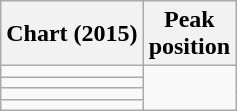<table class="wikitable">
<tr>
<th>Chart (2015)</th>
<th>Peak<br>position</th>
</tr>
<tr>
<td></td>
</tr>
<tr>
<td></td>
</tr>
<tr>
<td></td>
</tr>
<tr>
<td></td>
</tr>
</table>
